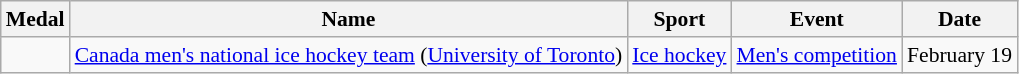<table class="wikitable sortable" style="font-size:90%">
<tr>
<th>Medal</th>
<th>Name</th>
<th>Sport</th>
<th>Event</th>
<th>Date</th>
</tr>
<tr>
<td></td>
<td><a href='#'>Canada men's national ice hockey team</a> (<a href='#'>University of Toronto</a>)<br></td>
<td><a href='#'>Ice hockey</a></td>
<td><a href='#'>Men's competition</a></td>
<td>February 19</td>
</tr>
</table>
